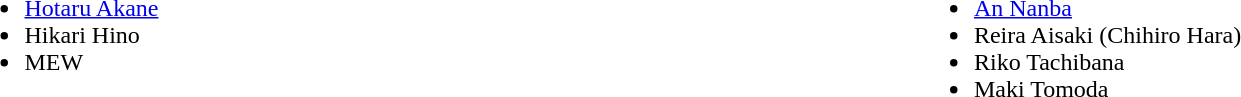<table>
<tr>
<td valign="top" width=50%><br><ul><li><a href='#'>Hotaru Akane</a></li><li>Hikari Hino</li><li>MEW</li></ul></td>
<td valign="top" width=22></td>
<td valign="top" width=50%><br><ul><li><a href='#'>An Nanba</a></li><li>Reira Aisaki (Chihiro Hara)</li><li>Riko Tachibana</li><li>Maki Tomoda</li></ul></td>
</tr>
</table>
